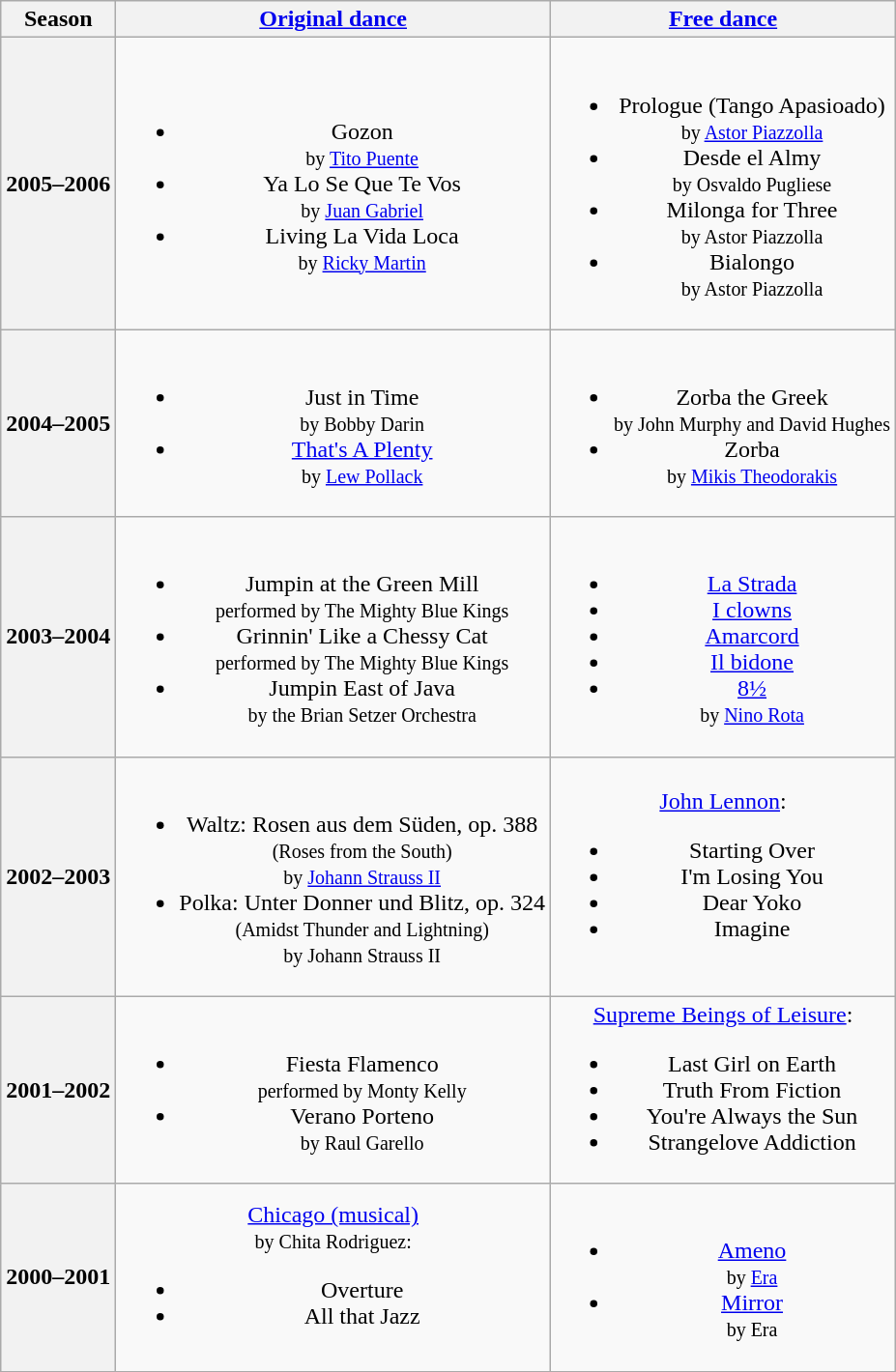<table class=wikitable style=text-align:center>
<tr>
<th>Season</th>
<th><a href='#'>Original dance</a></th>
<th><a href='#'>Free dance</a></th>
</tr>
<tr>
<th>2005–2006 <br> </th>
<td><br><ul><li>Gozon <br><small> by <a href='#'>Tito Puente</a> </small></li><li>Ya Lo Se Que Te Vos <br><small> by <a href='#'>Juan Gabriel</a> </small></li><li>Living La Vida Loca <br><small> by <a href='#'>Ricky Martin</a> </small></li></ul></td>
<td><br><ul><li>Prologue (Tango Apasioado) <br><small> by <a href='#'>Astor Piazzolla</a> </small></li><li>Desde el Almy <br><small> by Osvaldo Pugliese </small></li><li>Milonga for Three <br><small> by Astor Piazzolla </small></li><li>Bialongo <br><small> by Astor Piazzolla </small></li></ul></td>
</tr>
<tr>
<th>2004–2005 <br> </th>
<td><br><ul><li>Just in Time <br><small> by Bobby Darin </small></li><li><a href='#'>That's A Plenty</a> <br><small> by <a href='#'>Lew Pollack</a> </small></li></ul></td>
<td><br><ul><li>Zorba the Greek <br><small> by John Murphy and David Hughes </small></li><li>Zorba <br><small> by <a href='#'>Mikis Theodorakis</a> </small></li></ul></td>
</tr>
<tr>
<th>2003–2004 <br> </th>
<td><br><ul><li>Jumpin at the Green Mill <br><small> performed by The Mighty Blue Kings </small></li><li>Grinnin' Like a Chessy Cat <br><small> performed by The Mighty Blue Kings </small></li><li>Jumpin East of Java <br><small> by the Brian Setzer Orchestra </small></li></ul></td>
<td><br><ul><li><a href='#'>La Strada</a></li><li><a href='#'>I clowns</a></li><li><a href='#'>Amarcord</a></li><li><a href='#'>Il bidone</a></li><li><a href='#'>8½</a> <br><small> by <a href='#'>Nino Rota</a> </small></li></ul></td>
</tr>
<tr>
<th>2002–2003 <br> </th>
<td><br><ul><li>Waltz: Rosen aus dem Süden, op. 388 <br><small> (Roses from the South) <br> by <a href='#'>Johann Strauss II</a> </small></li><li>Polka: Unter Donner und Blitz, op. 324 <br><small> (Amidst Thunder and Lightning) <br> by Johann Strauss II </small></li></ul></td>
<td><a href='#'>John Lennon</a>:<br><ul><li>Starting Over</li><li>I'm Losing You</li><li>Dear Yoko</li><li>Imagine</li></ul></td>
</tr>
<tr>
<th>2001–2002 <br> </th>
<td><br><ul><li>Fiesta Flamenco <br><small> performed by Monty Kelly </small></li><li>Verano Porteno <br><small> by Raul Garello </small></li></ul></td>
<td><a href='#'>Supreme Beings of Leisure</a>:<br><ul><li>Last Girl on Earth</li><li>Truth From Fiction</li><li>You're Always the Sun</li><li>Strangelove Addiction</li></ul></td>
</tr>
<tr>
<th>2000–2001 <br> </th>
<td><a href='#'>Chicago (musical)</a> <br><small> by Chita Rodriguez: </small><br><ul><li>Overture</li><li>All that Jazz</li></ul></td>
<td><br><ul><li><a href='#'>Ameno</a> <br><small> by <a href='#'>Era</a> </small></li><li><a href='#'>Mirror</a> <br><small> by Era </small></li></ul></td>
</tr>
</table>
